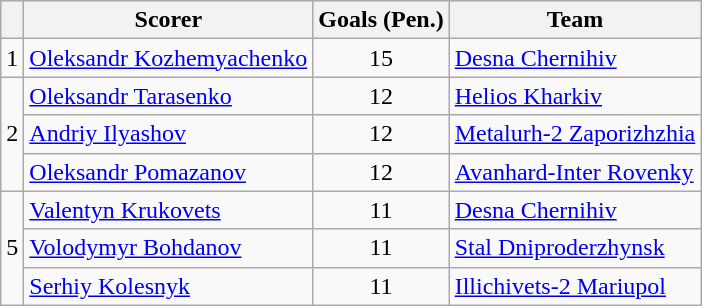<table class="wikitable">
<tr>
<th></th>
<th>Scorer</th>
<th>Goals (Pen.)</th>
<th>Team</th>
</tr>
<tr>
<td>1</td>
<td><a href='#'>Oleksandr Kozhemyachenko</a></td>
<td align=center>15</td>
<td><a href='#'>Desna Chernihiv</a></td>
</tr>
<tr>
<td rowspan="3">2</td>
<td><a href='#'>Oleksandr Tarasenko</a></td>
<td align=center>12</td>
<td><a href='#'>Helios Kharkiv</a></td>
</tr>
<tr>
<td><a href='#'>Andriy Ilyashov</a></td>
<td align=center>12</td>
<td><a href='#'>Metalurh-2 Zaporizhzhia</a></td>
</tr>
<tr>
<td><a href='#'>Oleksandr Pomazanov</a></td>
<td align=center>12</td>
<td><a href='#'>Avanhard-Inter Rovenky</a></td>
</tr>
<tr>
<td rowspan="3">5</td>
<td><a href='#'>Valentyn Krukovets</a></td>
<td align=center>11</td>
<td><a href='#'>Desna Chernihiv</a></td>
</tr>
<tr>
<td><a href='#'>Volodymyr Bohdanov</a></td>
<td align=center>11</td>
<td><a href='#'>Stal Dniproderzhynsk</a></td>
</tr>
<tr>
<td><a href='#'>Serhiy Kolesnyk</a></td>
<td align=center>11</td>
<td><a href='#'>Illichivets-2 Mariupol</a></td>
</tr>
</table>
